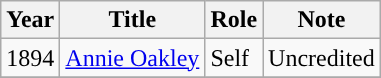<table class="wikitable sortable">
<tr>
<th>Year</th>
<th>Title</th>
<th>Role</th>
<th>Note</th>
</tr>
<tr>
<td>1894</td>
<td><a href='#'>Annie Oakley</a></td>
<td>Self</td>
<td>Uncredited</td>
</tr>
<tr>
</tr>
</table>
